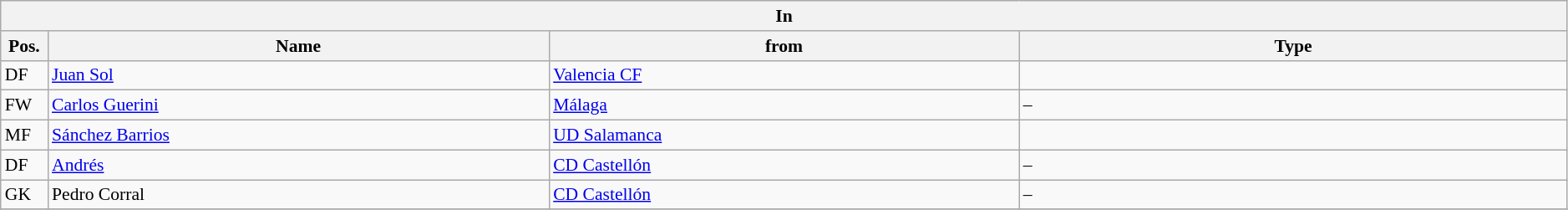<table class="wikitable" style="font-size:90%;width:99%;">
<tr>
<th colspan="4">In</th>
</tr>
<tr>
<th width=3%>Pos.</th>
<th width=32%>Name</th>
<th width=30%>from</th>
<th width=35%>Type</th>
</tr>
<tr>
<td>DF</td>
<td><a href='#'>Juan Sol</a></td>
<td><a href='#'>Valencia CF</a></td>
<td></td>
</tr>
<tr>
<td>FW</td>
<td><a href='#'>Carlos Guerini</a></td>
<td><a href='#'>Málaga</a></td>
<td>–</td>
</tr>
<tr>
<td>MF</td>
<td><a href='#'>Sánchez Barrios</a></td>
<td><a href='#'>UD Salamanca</a></td>
<td></td>
</tr>
<tr>
<td>DF</td>
<td><a href='#'>Andrés</a></td>
<td><a href='#'>CD Castellón</a></td>
<td>–</td>
</tr>
<tr>
<td>GK</td>
<td>Pedro Corral</td>
<td><a href='#'>CD Castellón</a></td>
<td>–</td>
</tr>
<tr>
</tr>
</table>
